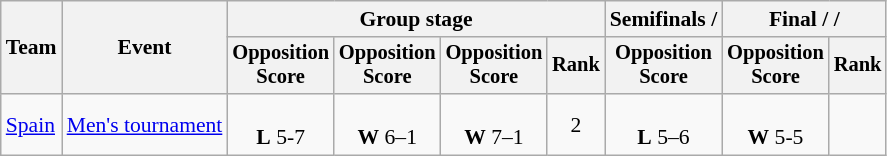<table class="wikitable" style="text-align:center; font-size:90%">
<tr>
<th rowspan=2>Team</th>
<th rowspan=2>Event</th>
<th colspan=4>Group stage</th>
<th>Semifinals / </th>
<th colspan=2>Final /  / </th>
</tr>
<tr style="font-size:95%">
<th>Opposition<br>Score</th>
<th>Opposition<br>Score</th>
<th>Opposition<br>Score</th>
<th>Rank</th>
<th>Opposition<br>Score</th>
<th>Opposition<br>Score</th>
<th>Rank</th>
</tr>
<tr>
<td align=left><a href='#'>Spain</a></td>
<td><a href='#'>Men's tournament</a></td>
<td><br><strong>L</strong> 5-7</td>
<td><br><strong>W</strong> 6–1</td>
<td><br><strong>W</strong> 7–1</td>
<td>2</td>
<td><br><strong>L</strong> 5–6 </td>
<td><br><strong>W</strong> 5-5 </td>
<td></td>
</tr>
</table>
